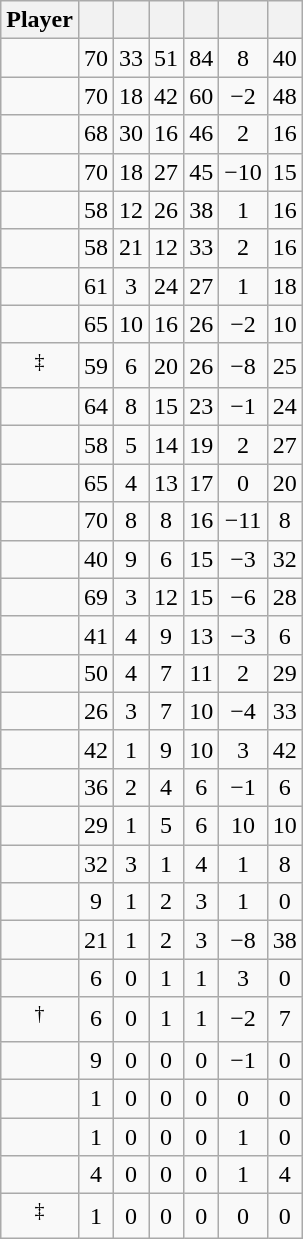<table class="wikitable sortable" style="text-align:center;">
<tr>
<th>Player</th>
<th></th>
<th></th>
<th></th>
<th></th>
<th data-sort-type="number"></th>
<th></th>
</tr>
<tr>
<td></td>
<td>70</td>
<td>33</td>
<td>51</td>
<td>84</td>
<td>8</td>
<td>40</td>
</tr>
<tr>
<td></td>
<td>70</td>
<td>18</td>
<td>42</td>
<td>60</td>
<td>−2</td>
<td>48</td>
</tr>
<tr>
<td></td>
<td>68</td>
<td>30</td>
<td>16</td>
<td>46</td>
<td>2</td>
<td>16</td>
</tr>
<tr>
<td></td>
<td>70</td>
<td>18</td>
<td>27</td>
<td>45</td>
<td>−10</td>
<td>15</td>
</tr>
<tr>
<td></td>
<td>58</td>
<td>12</td>
<td>26</td>
<td>38</td>
<td>1</td>
<td>16</td>
</tr>
<tr>
<td></td>
<td>58</td>
<td>21</td>
<td>12</td>
<td>33</td>
<td>2</td>
<td>16</td>
</tr>
<tr>
<td></td>
<td>61</td>
<td>3</td>
<td>24</td>
<td>27</td>
<td>1</td>
<td>18</td>
</tr>
<tr>
<td></td>
<td>65</td>
<td>10</td>
<td>16</td>
<td>26</td>
<td>−2</td>
<td>10</td>
</tr>
<tr>
<td><sup>‡</sup></td>
<td>59</td>
<td>6</td>
<td>20</td>
<td>26</td>
<td>−8</td>
<td>25</td>
</tr>
<tr>
<td></td>
<td>64</td>
<td>8</td>
<td>15</td>
<td>23</td>
<td>−1</td>
<td>24</td>
</tr>
<tr>
<td></td>
<td>58</td>
<td>5</td>
<td>14</td>
<td>19</td>
<td>2</td>
<td>27</td>
</tr>
<tr>
<td></td>
<td>65</td>
<td>4</td>
<td>13</td>
<td>17</td>
<td>0</td>
<td>20</td>
</tr>
<tr>
<td></td>
<td>70</td>
<td>8</td>
<td>8</td>
<td>16</td>
<td>−11</td>
<td>8</td>
</tr>
<tr>
<td></td>
<td>40</td>
<td>9</td>
<td>6</td>
<td>15</td>
<td>−3</td>
<td>32</td>
</tr>
<tr>
<td></td>
<td>69</td>
<td>3</td>
<td>12</td>
<td>15</td>
<td>−6</td>
<td>28</td>
</tr>
<tr>
<td></td>
<td>41</td>
<td>4</td>
<td>9</td>
<td>13</td>
<td>−3</td>
<td>6</td>
</tr>
<tr>
<td></td>
<td>50</td>
<td>4</td>
<td>7</td>
<td>11</td>
<td>2</td>
<td>29</td>
</tr>
<tr>
<td></td>
<td>26</td>
<td>3</td>
<td>7</td>
<td>10</td>
<td>−4</td>
<td>33</td>
</tr>
<tr>
<td></td>
<td>42</td>
<td>1</td>
<td>9</td>
<td>10</td>
<td>3</td>
<td>42</td>
</tr>
<tr>
<td></td>
<td>36</td>
<td>2</td>
<td>4</td>
<td>6</td>
<td>−1</td>
<td>6</td>
</tr>
<tr>
<td></td>
<td>29</td>
<td>1</td>
<td>5</td>
<td>6</td>
<td>10</td>
<td>10</td>
</tr>
<tr>
<td></td>
<td>32</td>
<td>3</td>
<td>1</td>
<td>4</td>
<td>1</td>
<td>8</td>
</tr>
<tr>
<td></td>
<td>9</td>
<td>1</td>
<td>2</td>
<td>3</td>
<td>1</td>
<td>0</td>
</tr>
<tr>
<td></td>
<td>21</td>
<td>1</td>
<td>2</td>
<td>3</td>
<td>−8</td>
<td>38</td>
</tr>
<tr>
<td></td>
<td>6</td>
<td>0</td>
<td>1</td>
<td>1</td>
<td>3</td>
<td>0</td>
</tr>
<tr>
<td><sup>†</sup></td>
<td>6</td>
<td>0</td>
<td>1</td>
<td>1</td>
<td>−2</td>
<td>7</td>
</tr>
<tr>
<td></td>
<td>9</td>
<td>0</td>
<td>0</td>
<td>0</td>
<td>−1</td>
<td>0</td>
</tr>
<tr>
<td></td>
<td>1</td>
<td>0</td>
<td>0</td>
<td>0</td>
<td>0</td>
<td>0</td>
</tr>
<tr>
<td></td>
<td>1</td>
<td>0</td>
<td>0</td>
<td>0</td>
<td>1</td>
<td>0</td>
</tr>
<tr>
<td></td>
<td>4</td>
<td>0</td>
<td>0</td>
<td>0</td>
<td>1</td>
<td>4</td>
</tr>
<tr>
<td><sup>‡</sup></td>
<td>1</td>
<td>0</td>
<td>0</td>
<td>0</td>
<td>0</td>
<td>0</td>
</tr>
</table>
